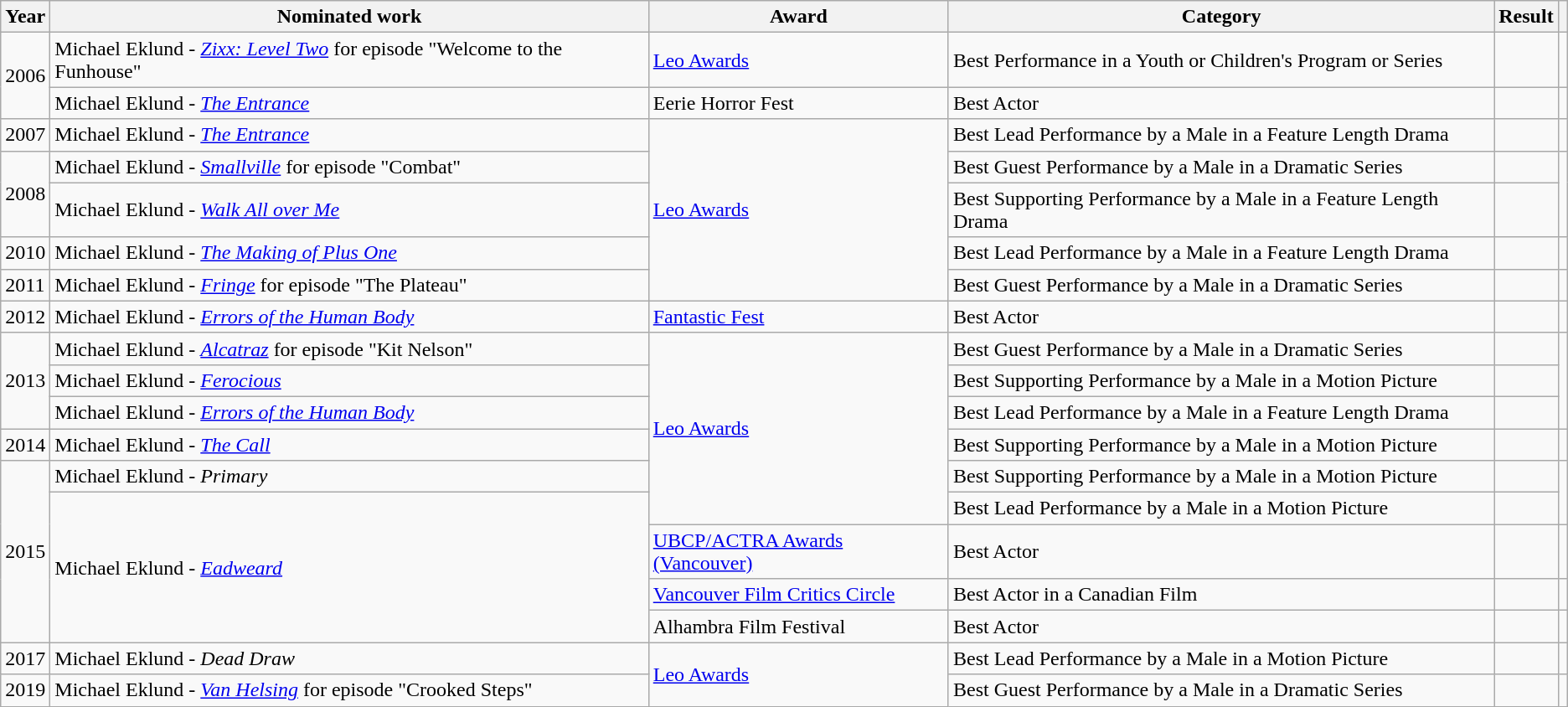<table class="wikitable">
<tr>
<th style="text-align:center;">Year</th>
<th style="text-align:center;">Nominated work</th>
<th style="text-align:center;">Award</th>
<th style="text-align:center;">Category</th>
<th style="text-align:center;">Result</th>
<th style="text-align:center;"></th>
</tr>
<tr>
<td rowspan=2>2006</td>
<td>Michael Eklund - <em><a href='#'>Zixx: Level Two</a></em> for episode "Welcome to the Funhouse"</td>
<td><a href='#'>Leo Awards</a></td>
<td>Best Performance in a Youth or Children's Program or Series</td>
<td></td>
<td style="text-align:center;"></td>
</tr>
<tr>
<td>Michael Eklund - <em><a href='#'>The Entrance</a></em></td>
<td>Eerie Horror Fest</td>
<td>Best Actor</td>
<td></td>
<td style="text-align:center;"></td>
</tr>
<tr>
<td>2007</td>
<td>Michael Eklund - <em><a href='#'>The Entrance</a></em></td>
<td rowspan=5><a href='#'>Leo Awards</a></td>
<td>Best Lead Performance by a Male in a Feature Length Drama</td>
<td></td>
<td style="text-align:center;"></td>
</tr>
<tr>
<td rowspan=2>2008</td>
<td>Michael Eklund - <em><a href='#'>Smallville</a></em> for episode "Combat"</td>
<td>Best Guest Performance by a Male in a Dramatic Series</td>
<td></td>
<td rowspan=2 style="text-align:center;"></td>
</tr>
<tr>
<td>Michael Eklund - <em><a href='#'>Walk All over Me</a></em></td>
<td>Best Supporting Performance by a Male in a Feature Length Drama</td>
<td></td>
</tr>
<tr>
<td>2010</td>
<td>Michael Eklund - <em><a href='#'>The Making of Plus One</a></em></td>
<td>Best Lead Performance by a Male in a Feature Length Drama</td>
<td></td>
<td style="text-align:center;"></td>
</tr>
<tr>
<td>2011</td>
<td>Michael Eklund - <em><a href='#'>Fringe</a></em> for episode "The Plateau"</td>
<td>Best Guest Performance by a Male in a Dramatic Series</td>
<td></td>
<td style="text-align:center;"></td>
</tr>
<tr>
<td>2012</td>
<td>Michael Eklund - <em><a href='#'>Errors of the Human Body</a></em></td>
<td><a href='#'>Fantastic Fest</a></td>
<td>Best Actor</td>
<td></td>
<td style="text-align:center;"></td>
</tr>
<tr>
<td rowspan=3>2013</td>
<td>Michael Eklund - <em><a href='#'>Alcatraz</a></em> for episode "Kit Nelson"</td>
<td rowspan=6><a href='#'>Leo Awards</a></td>
<td>Best Guest Performance by a Male in a Dramatic Series</td>
<td></td>
<td rowspan=3 style="text-align:center;"></td>
</tr>
<tr>
<td>Michael Eklund - <em><a href='#'>Ferocious</a></em></td>
<td>Best Supporting Performance by a Male in a Motion Picture</td>
<td></td>
</tr>
<tr>
<td>Michael Eklund - <em><a href='#'>Errors of the Human Body</a></em></td>
<td>Best Lead Performance by a Male in a Feature Length Drama</td>
<td></td>
</tr>
<tr>
<td>2014</td>
<td>Michael Eklund - <em><a href='#'>The Call</a></em></td>
<td>Best Supporting Performance by a Male in a Motion Picture</td>
<td></td>
<td style="text-align:center;"></td>
</tr>
<tr>
<td rowspan=5>2015</td>
<td>Michael Eklund - <em>Primary</em></td>
<td>Best Supporting Performance by a Male in a Motion Picture</td>
<td></td>
<td rowspan=2 style="text-align:center;"></td>
</tr>
<tr>
<td rowspan=4>Michael Eklund - <em><a href='#'>Eadweard</a></em></td>
<td>Best Lead Performance by a Male in a Motion Picture</td>
<td></td>
</tr>
<tr>
<td><a href='#'>UBCP/ACTRA Awards (Vancouver)</a></td>
<td>Best Actor</td>
<td></td>
<td style="text-align:center;"></td>
</tr>
<tr>
<td><a href='#'>Vancouver Film Critics Circle</a></td>
<td>Best Actor in a Canadian Film</td>
<td></td>
<td style="text-align:center;"></td>
</tr>
<tr>
<td>Alhambra Film Festival</td>
<td>Best Actor</td>
<td></td>
<td style="text-align:center;"></td>
</tr>
<tr>
<td>2017</td>
<td>Michael Eklund - <em>Dead Draw</em></td>
<td rowspan=2><a href='#'>Leo Awards</a></td>
<td>Best Lead Performance by a Male in a Motion Picture</td>
<td></td>
<td style="text-align:center;"></td>
</tr>
<tr>
<td>2019</td>
<td>Michael Eklund - <em><a href='#'>Van Helsing</a></em> for episode "Crooked Steps"</td>
<td>Best Guest Performance by a Male in a Dramatic Series</td>
<td></td>
<td style="text-align:center;"></td>
</tr>
</table>
